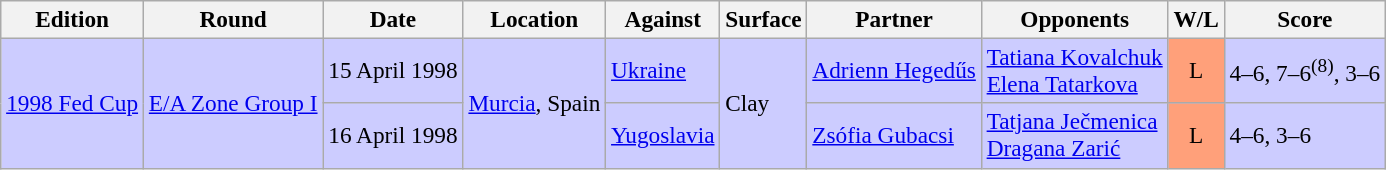<table class=wikitable style=font-size:97%>
<tr>
<th>Edition</th>
<th>Round</th>
<th>Date</th>
<th>Location</th>
<th>Against</th>
<th>Surface</th>
<th>Partner</th>
<th>Opponents</th>
<th>W/L</th>
<th>Score</th>
</tr>
<tr style="background:#ccccff;">
<td rowspan="2"><a href='#'>1998 Fed Cup</a></td>
<td rowspan="2"><a href='#'>E/A Zone Group I</a></td>
<td>15 April 1998</td>
<td rowspan="2"> <a href='#'>Murcia</a>, Spain</td>
<td> <a href='#'>Ukraine</a></td>
<td rowspan="2">Clay</td>
<td> <a href='#'>Adrienn Hegedűs</a></td>
<td> <a href='#'>Tatiana Kovalchuk</a> <br>  <a href='#'>Elena Tatarkova</a></td>
<td style="text-align:center; background:#ffa07a;">L</td>
<td>4–6, 7–6<sup>(8)</sup>, 3–6</td>
</tr>
<tr style="background:#ccccff;">
<td>16 April 1998</td>
<td> <a href='#'>Yugoslavia</a></td>
<td> <a href='#'>Zsófia Gubacsi</a></td>
<td> <a href='#'>Tatjana Ječmenica</a> <br>  <a href='#'>Dragana Zarić</a></td>
<td style="text-align:center; background:#ffa07a;">L</td>
<td>4–6, 3–6</td>
</tr>
</table>
